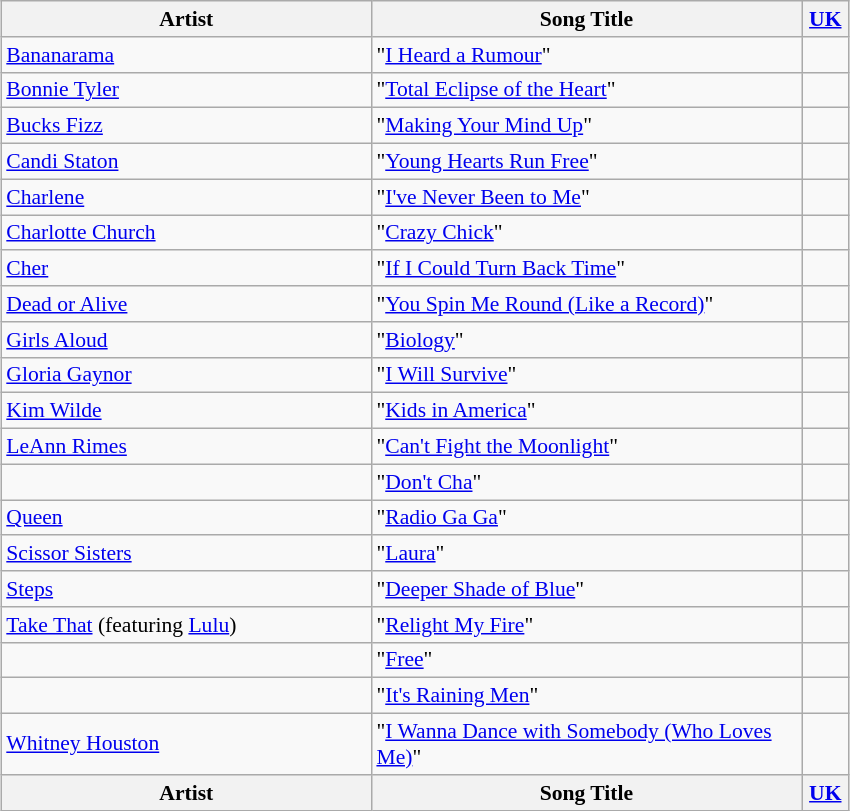<table class="wikitable sortable" style="font-size:90%; text-align:left; margin: 5px;">
<tr>
<th style="width:240px;">Artist</th>
<th style="width:280px;">Song Title</th>
<th width=25px><a href='#'>UK</a></th>
</tr>
<tr>
<td><a href='#'>Bananarama</a></td>
<td>"<a href='#'>I Heard a Rumour</a>"</td>
<td></td>
</tr>
<tr>
<td><a href='#'>Bonnie Tyler</a></td>
<td>"<a href='#'>Total Eclipse of the Heart</a>"</td>
<td></td>
</tr>
<tr>
<td><a href='#'>Bucks Fizz</a></td>
<td>"<a href='#'>Making Your Mind Up</a>"</td>
<td></td>
</tr>
<tr>
<td><a href='#'>Candi Staton</a></td>
<td>"<a href='#'>Young Hearts Run Free</a>"</td>
<td></td>
</tr>
<tr>
<td><a href='#'>Charlene</a></td>
<td>"<a href='#'>I've Never Been to Me</a>"</td>
<td></td>
</tr>
<tr>
<td><a href='#'>Charlotte Church</a></td>
<td>"<a href='#'>Crazy Chick</a>"</td>
<td></td>
</tr>
<tr>
<td><a href='#'>Cher</a></td>
<td>"<a href='#'>If I Could Turn Back Time</a>"</td>
<td></td>
</tr>
<tr>
<td><a href='#'>Dead or Alive</a></td>
<td>"<a href='#'>You Spin Me Round (Like a Record)</a>"</td>
<td></td>
</tr>
<tr>
<td><a href='#'>Girls Aloud</a></td>
<td>"<a href='#'>Biology</a>"</td>
<td></td>
</tr>
<tr>
<td><a href='#'>Gloria Gaynor</a></td>
<td>"<a href='#'>I Will Survive</a>"</td>
<td></td>
</tr>
<tr>
<td><a href='#'>Kim Wilde</a></td>
<td>"<a href='#'>Kids in America</a>"</td>
<td></td>
</tr>
<tr>
<td><a href='#'>LeAnn Rimes</a></td>
<td>"<a href='#'>Can't Fight the Moonlight</a>"</td>
<td></td>
</tr>
<tr>
<td></td>
<td>"<a href='#'>Don't Cha</a>"</td>
<td></td>
</tr>
<tr>
<td><a href='#'>Queen</a></td>
<td>"<a href='#'>Radio Ga Ga</a>"</td>
<td></td>
</tr>
<tr>
<td><a href='#'>Scissor Sisters</a></td>
<td>"<a href='#'>Laura</a>"</td>
<td></td>
</tr>
<tr>
<td><a href='#'>Steps</a></td>
<td>"<a href='#'>Deeper Shade of Blue</a>"</td>
<td></td>
</tr>
<tr>
<td><a href='#'>Take That</a> (featuring <a href='#'>Lulu</a>)</td>
<td>"<a href='#'>Relight My Fire</a>"</td>
<td></td>
</tr>
<tr>
<td></td>
<td>"<a href='#'>Free</a>"</td>
<td></td>
</tr>
<tr>
<td></td>
<td>"<a href='#'>It's Raining Men</a>"</td>
<td></td>
</tr>
<tr>
<td><a href='#'>Whitney Houston</a></td>
<td>"<a href='#'>I Wanna Dance with Somebody (Who Loves Me)</a>"</td>
<td></td>
</tr>
<tr class="sortbottom">
<th>Artist</th>
<th>Song Title</th>
<th><a href='#'>UK</a></th>
</tr>
</table>
